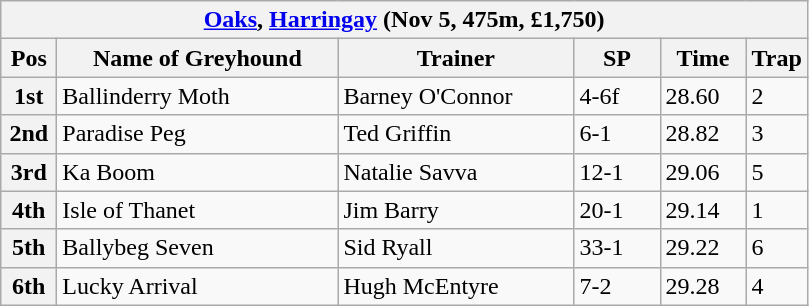<table class="wikitable">
<tr>
<th colspan="6"><a href='#'>Oaks</a>, <a href='#'>Harringay</a> (Nov 5, 475m, £1,750)</th>
</tr>
<tr>
<th width=30>Pos</th>
<th width=180>Name of Greyhound</th>
<th width=150>Trainer</th>
<th width=50>SP</th>
<th width=50>Time</th>
<th width=30>Trap</th>
</tr>
<tr>
<th>1st</th>
<td>Ballinderry Moth </td>
<td>Barney O'Connor</td>
<td>4-6f</td>
<td>28.60</td>
<td>2</td>
</tr>
<tr>
<th>2nd</th>
<td>Paradise Peg</td>
<td>Ted Griffin</td>
<td>6-1</td>
<td>28.82</td>
<td>3</td>
</tr>
<tr>
<th>3rd</th>
<td>Ka Boom</td>
<td>Natalie Savva</td>
<td>12-1</td>
<td>29.06</td>
<td>5</td>
</tr>
<tr>
<th>4th</th>
<td>Isle of Thanet</td>
<td>Jim Barry</td>
<td>20-1</td>
<td>29.14</td>
<td>1</td>
</tr>
<tr>
<th>5th</th>
<td>Ballybeg Seven</td>
<td>Sid Ryall</td>
<td>33-1</td>
<td>29.22</td>
<td>6</td>
</tr>
<tr>
<th>6th</th>
<td>Lucky Arrival</td>
<td>Hugh McEntyre</td>
<td>7-2</td>
<td>29.28</td>
<td>4</td>
</tr>
</table>
